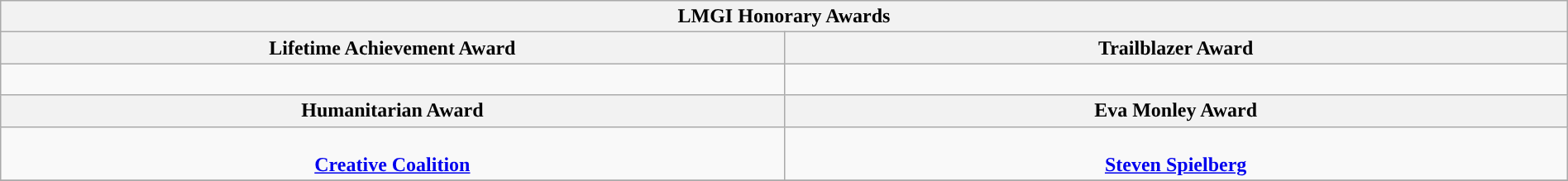<table class=wikitable width="100%">
<tr>
<th colspan="2">LMGI Honorary Awards</th>
</tr>
<tr>
<th width="50%">Lifetime Achievement Award</th>
<th width="50%">Trailblazer Award</th>
</tr>
<tr>
<td valign="top" style="text-align:center;"><br><strong></strong></td>
<td valign="top" style="text-align:center;"><br><strong></strong></td>
</tr>
<tr>
<th>Humanitarian Award</th>
<th>Eva Monley Award</th>
</tr>
<tr>
<td valign="top" style="text-align:center;”"><br><strong><a href='#'>Creative Coalition</a></strong></td>
<td valign="top" style="text-align:center;”"><br><strong><a href='#'>Steven Spielberg</a></strong></td>
</tr>
<tr>
</tr>
</table>
